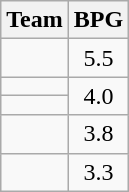<table class=wikitable>
<tr>
<th>Team</th>
<th>BPG</th>
</tr>
<tr>
<td></td>
<td align=center>5.5</td>
</tr>
<tr>
<td></td>
<td align=center rowspan=2>4.0</td>
</tr>
<tr>
<td></td>
</tr>
<tr>
<td></td>
<td align=center>3.8</td>
</tr>
<tr>
<td></td>
<td align=center>3.3</td>
</tr>
</table>
